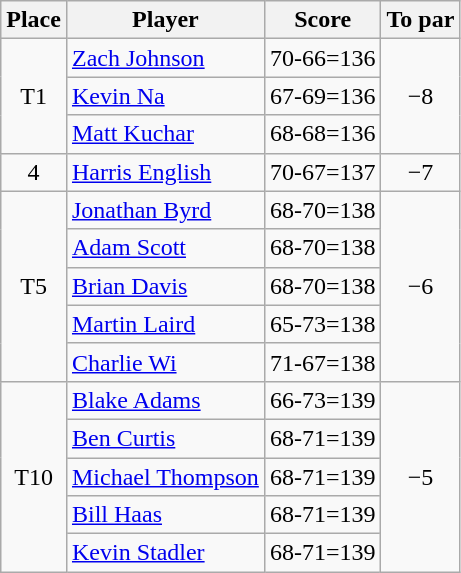<table class="wikitable">
<tr>
<th>Place</th>
<th>Player</th>
<th>Score</th>
<th>To par</th>
</tr>
<tr>
<td rowspan="3" align=center>T1</td>
<td> <a href='#'>Zach Johnson</a></td>
<td align=center>70-66=136</td>
<td rowspan="3" align=center>−8</td>
</tr>
<tr>
<td> <a href='#'>Kevin Na</a></td>
<td align=center>67-69=136</td>
</tr>
<tr>
<td> <a href='#'>Matt Kuchar</a></td>
<td align=center>68-68=136</td>
</tr>
<tr>
<td align="center" align=center>4</td>
<td> <a href='#'>Harris English</a></td>
<td align=center>70-67=137</td>
<td align=center>−7</td>
</tr>
<tr>
<td rowspan="5" align=center>T5</td>
<td> <a href='#'>Jonathan Byrd</a></td>
<td align=center>68-70=138</td>
<td rowspan="5" align=center>−6</td>
</tr>
<tr>
<td> <a href='#'>Adam Scott</a></td>
<td align=center>68-70=138</td>
</tr>
<tr>
<td> <a href='#'>Brian Davis</a></td>
<td align=center>68-70=138</td>
</tr>
<tr>
<td> <a href='#'>Martin Laird</a></td>
<td align=center>65-73=138</td>
</tr>
<tr>
<td> <a href='#'>Charlie Wi</a></td>
<td align=center>71-67=138</td>
</tr>
<tr>
<td rowspan="5" align=center>T10</td>
<td> <a href='#'>Blake Adams</a></td>
<td align=center>66-73=139</td>
<td rowspan="5" align=center>−5</td>
</tr>
<tr>
<td> <a href='#'>Ben Curtis</a></td>
<td align=center>68-71=139</td>
</tr>
<tr>
<td> <a href='#'>Michael Thompson</a></td>
<td align=center>68-71=139</td>
</tr>
<tr>
<td> <a href='#'>Bill Haas</a></td>
<td align=center>68-71=139</td>
</tr>
<tr>
<td> <a href='#'>Kevin Stadler</a></td>
<td align=center>68-71=139</td>
</tr>
</table>
